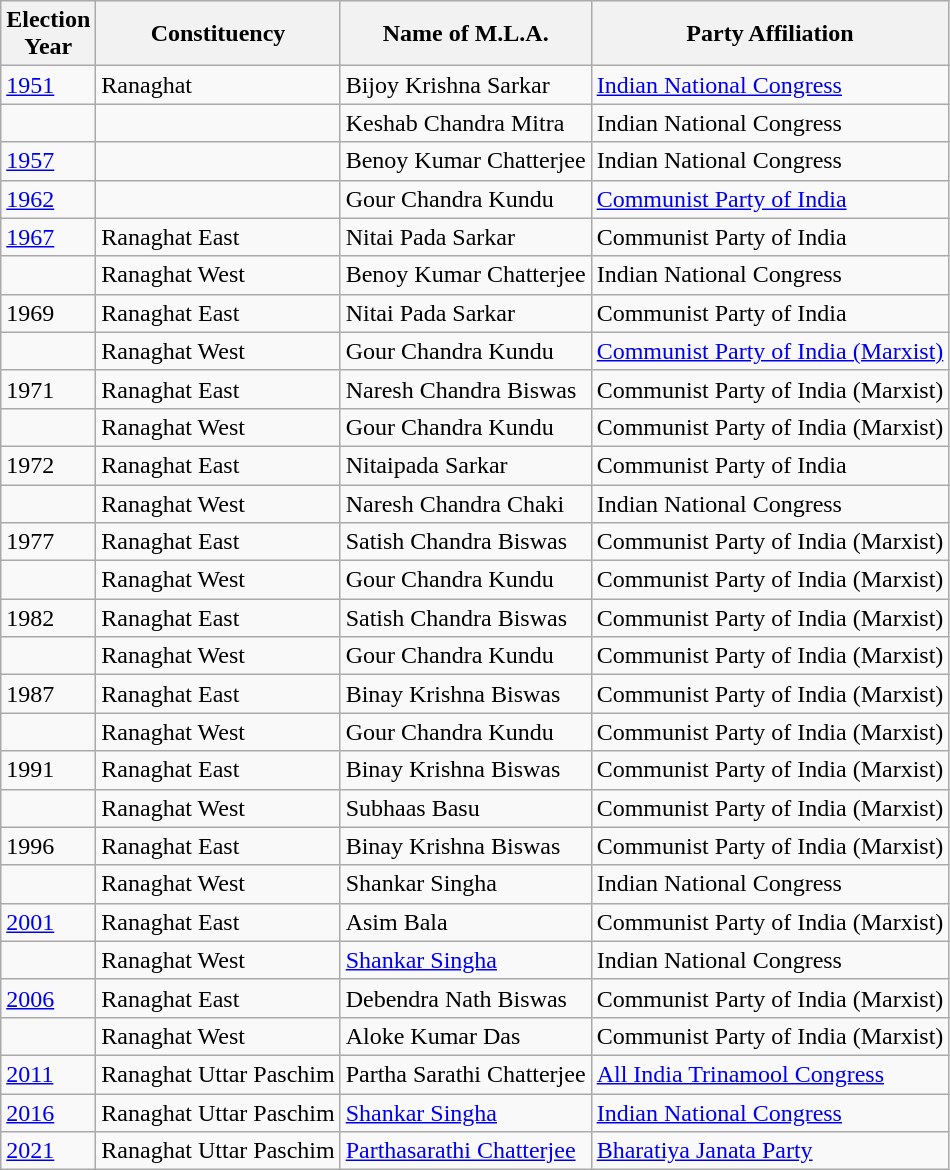<table class="wikitable sortable"ìÍĦĤĠčw>
<tr>
<th>Election<br> Year</th>
<th>Constituency</th>
<th>Name of M.L.A.</th>
<th>Party Affiliation</th>
</tr>
<tr>
<td><a href='#'>1951</a></td>
<td>Ranaghat</td>
<td>Bijoy Krishna Sarkar</td>
<td><a href='#'>Indian National Congress</a></td>
</tr>
<tr>
<td></td>
<td></td>
<td>Keshab Chandra Mitra</td>
<td>Indian National Congress</td>
</tr>
<tr>
<td><a href='#'>1957</a></td>
<td></td>
<td>Benoy Kumar Chatterjee</td>
<td>Indian National Congress</td>
</tr>
<tr>
<td><a href='#'>1962</a></td>
<td></td>
<td>Gour Chandra Kundu</td>
<td><a href='#'>Communist Party of India</a></td>
</tr>
<tr>
<td><a href='#'>1967</a></td>
<td>Ranaghat East</td>
<td>Nitai Pada Sarkar</td>
<td>Communist Party of India</td>
</tr>
<tr>
<td></td>
<td>Ranaghat West</td>
<td>Benoy Kumar Chatterjee</td>
<td>Indian National Congress</td>
</tr>
<tr>
<td>1969</td>
<td>Ranaghat East</td>
<td>Nitai Pada Sarkar</td>
<td>Communist Party of India</td>
</tr>
<tr>
<td></td>
<td>Ranaghat West</td>
<td>Gour Chandra Kundu</td>
<td><a href='#'>Communist Party of India (Marxist)</a></td>
</tr>
<tr>
<td>1971</td>
<td>Ranaghat East</td>
<td>Naresh Chandra Biswas</td>
<td>Communist Party of India (Marxist)</td>
</tr>
<tr>
<td></td>
<td>Ranaghat West</td>
<td>Gour Chandra Kundu</td>
<td>Communist Party of India (Marxist)</td>
</tr>
<tr>
<td>1972</td>
<td>Ranaghat East</td>
<td>Nitaipada Sarkar</td>
<td>Communist Party of India</td>
</tr>
<tr>
<td></td>
<td>Ranaghat West</td>
<td>Naresh Chandra Chaki</td>
<td>Indian National Congress</td>
</tr>
<tr>
<td>1977</td>
<td>Ranaghat East</td>
<td>Satish Chandra Biswas</td>
<td>Communist Party of India (Marxist)</td>
</tr>
<tr>
<td></td>
<td>Ranaghat West</td>
<td>Gour Chandra Kundu</td>
<td>Communist Party of India (Marxist)</td>
</tr>
<tr>
<td>1982</td>
<td>Ranaghat East</td>
<td>Satish Chandra Biswas</td>
<td>Communist Party of India (Marxist)</td>
</tr>
<tr>
<td></td>
<td>Ranaghat West</td>
<td>Gour Chandra Kundu</td>
<td>Communist Party of India (Marxist)</td>
</tr>
<tr>
<td>1987</td>
<td>Ranaghat East</td>
<td>Binay Krishna Biswas</td>
<td>Communist Party of India (Marxist)</td>
</tr>
<tr>
<td></td>
<td>Ranaghat West</td>
<td>Gour Chandra Kundu</td>
<td>Communist Party of India (Marxist)</td>
</tr>
<tr>
<td>1991</td>
<td>Ranaghat East</td>
<td>Binay Krishna Biswas</td>
<td>Communist Party of India (Marxist)</td>
</tr>
<tr>
<td></td>
<td>Ranaghat West</td>
<td>Subhaas Basu</td>
<td>Communist Party of India (Marxist)</td>
</tr>
<tr>
<td>1996</td>
<td>Ranaghat East</td>
<td>Binay Krishna Biswas</td>
<td>Communist Party of India (Marxist)</td>
</tr>
<tr>
<td></td>
<td>Ranaghat West</td>
<td>Shankar Singha</td>
<td>Indian National Congress</td>
</tr>
<tr>
<td><a href='#'>2001</a></td>
<td>Ranaghat East</td>
<td>Asim Bala</td>
<td>Communist Party of India (Marxist)</td>
</tr>
<tr>
<td></td>
<td>Ranaghat West</td>
<td><a href='#'>Shankar Singha</a></td>
<td>Indian National Congress</td>
</tr>
<tr>
<td><a href='#'>2006</a></td>
<td>Ranaghat East</td>
<td>Debendra Nath Biswas</td>
<td>Communist Party of India (Marxist)</td>
</tr>
<tr>
<td></td>
<td>Ranaghat West</td>
<td>Aloke Kumar Das</td>
<td>Communist Party of India (Marxist)</td>
</tr>
<tr>
<td><a href='#'>2011</a></td>
<td>Ranaghat Uttar Paschim</td>
<td>Partha Sarathi Chatterjee</td>
<td><a href='#'>All India Trinamool Congress</a></td>
</tr>
<tr>
<td><a href='#'>2016</a></td>
<td>Ranaghat Uttar Paschim</td>
<td><a href='#'>Shankar Singha</a></td>
<td><a href='#'>Indian National Congress</a></td>
</tr>
<tr>
<td><a href='#'>2021</a></td>
<td>Ranaghat Uttar Paschim</td>
<td><a href='#'>Parthasarathi Chatterjee</a></td>
<td><a href='#'>Bharatiya Janata Party</a></td>
</tr>
</table>
